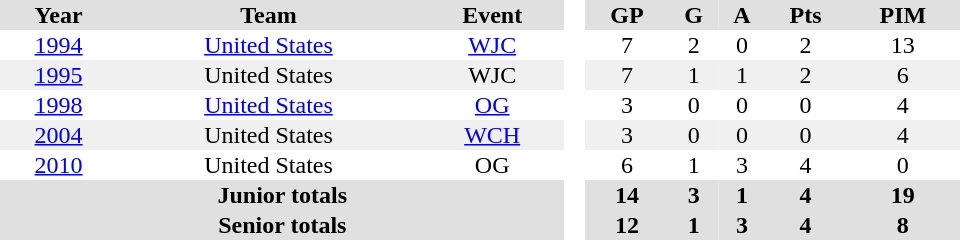<table border="0" cellpadding="1" cellspacing="0" style="text-align:center; width:40em;">
<tr bgcolor="#e0e0e0">
<th>Year</th>
<th>Team</th>
<th>Event</th>
<th rowspan="99" bgcolor="#ffffff"> </th>
<th>GP</th>
<th>G</th>
<th>A</th>
<th>Pts</th>
<th>PIM</th>
</tr>
<tr>
<td><a href='#'>1994</a></td>
<td><a href='#'>United States</a></td>
<td><a href='#'>WJC</a></td>
<td>7</td>
<td>2</td>
<td>0</td>
<td>2</td>
<td>13</td>
</tr>
<tr bgcolor="#f0f0f0">
<td><a href='#'>1995</a></td>
<td>United States</td>
<td>WJC</td>
<td>7</td>
<td>1</td>
<td>1</td>
<td>2</td>
<td>6</td>
</tr>
<tr>
<td><a href='#'>1998</a></td>
<td><a href='#'>United States</a></td>
<td><a href='#'>OG</a></td>
<td>3</td>
<td>0</td>
<td>0</td>
<td>0</td>
<td>4</td>
</tr>
<tr bgcolor="#f0f0f0">
<td><a href='#'>2004</a></td>
<td>United States</td>
<td><a href='#'>WCH</a></td>
<td>3</td>
<td>0</td>
<td>0</td>
<td>0</td>
<td>4</td>
</tr>
<tr>
<td><a href='#'>2010</a></td>
<td>United States</td>
<td>OG</td>
<td>6</td>
<td>1</td>
<td>3</td>
<td>4</td>
<td>0</td>
</tr>
<tr bgcolor="#e0e0e0">
<th colspan="3">Junior totals</th>
<th>14</th>
<th>3</th>
<th>1</th>
<th>4</th>
<th>19</th>
</tr>
<tr bgcolor="#e0e0e0">
<th colspan="3">Senior totals</th>
<th>12</th>
<th>1</th>
<th>3</th>
<th>4</th>
<th>8</th>
</tr>
</table>
